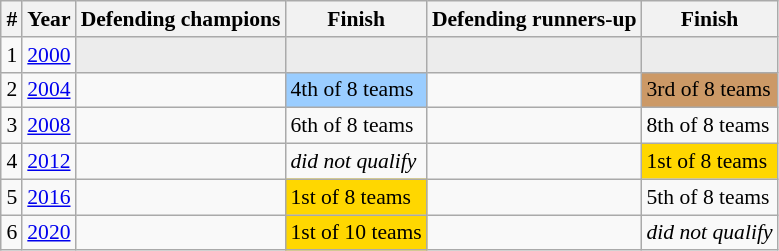<table class="wikitable" style="text-align: left; font-size: 90%; margin-left: 1em;">
<tr>
<th>#</th>
<th>Year</th>
<th>Defending champions</th>
<th>Finish</th>
<th>Defending runners-up</th>
<th>Finish</th>
</tr>
<tr>
<td>1</td>
<td><a href='#'>2000</a></td>
<td style="background-color: #ececec;"></td>
<td style="background-color: #ececec;"></td>
<td style="background-color: #ececec;"></td>
<td style="background-color: #ececec;"></td>
</tr>
<tr>
<td>2</td>
<td><a href='#'>2004</a></td>
<td></td>
<td style="background-color: #9acdff;">4th of 8 teams</td>
<td></td>
<td style="background-color: #cc9966;">3rd of 8 teams</td>
</tr>
<tr>
<td>3</td>
<td><a href='#'>2008</a></td>
<td></td>
<td>6th of 8 teams</td>
<td></td>
<td>8th of 8 teams</td>
</tr>
<tr>
<td>4</td>
<td><a href='#'>2012</a></td>
<td></td>
<td><em>did not qualify</em></td>
<td></td>
<td style="background-color: gold;">1st of 8 teams</td>
</tr>
<tr>
<td>5</td>
<td><a href='#'>2016</a></td>
<td></td>
<td style="background-color: gold;">1st of 8 teams</td>
<td></td>
<td>5th of 8 teams</td>
</tr>
<tr>
<td>6</td>
<td><a href='#'>2020</a></td>
<td></td>
<td style="background-color: gold;">1st of 10 teams</td>
<td></td>
<td><em>did not qualify</em></td>
</tr>
</table>
